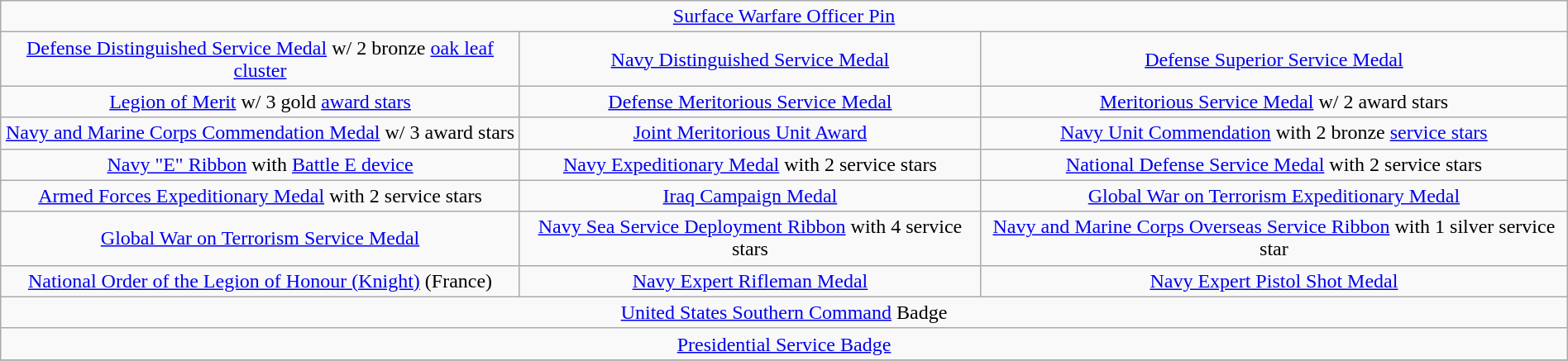<table class="wikitable" style="margin:1em auto; text-align:center;">
<tr>
<td colspan="3"><a href='#'>Surface Warfare Officer Pin</a></td>
</tr>
<tr>
<td><a href='#'>Defense Distinguished Service Medal</a> w/ 2 bronze <a href='#'>oak leaf cluster</a></td>
<td><a href='#'>Navy Distinguished Service Medal</a></td>
<td><a href='#'>Defense Superior Service Medal</a></td>
</tr>
<tr>
<td><a href='#'>Legion of Merit</a> w/ 3 gold <a href='#'>award stars</a></td>
<td><a href='#'>Defense Meritorious Service Medal</a></td>
<td><a href='#'>Meritorious Service Medal</a> w/ 2 award stars</td>
</tr>
<tr>
<td><a href='#'>Navy and Marine Corps Commendation Medal</a> w/ 3 award stars</td>
<td><a href='#'>Joint Meritorious Unit Award</a></td>
<td><a href='#'>Navy Unit Commendation</a> with 2 bronze <a href='#'>service stars</a></td>
</tr>
<tr>
<td><a href='#'>Navy "E" Ribbon</a> with <a href='#'>Battle E device</a></td>
<td><a href='#'>Navy Expeditionary Medal</a> with 2 service stars</td>
<td><a href='#'>National Defense Service Medal</a> with 2 service stars</td>
</tr>
<tr>
<td><a href='#'>Armed Forces Expeditionary Medal</a> with 2 service stars</td>
<td><a href='#'>Iraq Campaign Medal</a></td>
<td><a href='#'>Global War on Terrorism Expeditionary Medal</a></td>
</tr>
<tr>
<td><a href='#'>Global War on Terrorism Service Medal</a></td>
<td><a href='#'>Navy Sea Service Deployment Ribbon</a> with 4 service stars</td>
<td><a href='#'>Navy and Marine Corps Overseas Service Ribbon</a> with 1 silver service star</td>
</tr>
<tr>
<td><a href='#'>National Order of the Legion of Honour (Knight)</a> (France)</td>
<td><a href='#'>Navy Expert Rifleman Medal</a></td>
<td><a href='#'>Navy Expert Pistol Shot Medal</a></td>
</tr>
<tr>
<td colspan="3"><a href='#'>United States Southern Command</a> Badge</td>
</tr>
<tr>
<td colspan="3"><a href='#'>Presidential Service Badge</a></td>
</tr>
<tr>
</tr>
</table>
